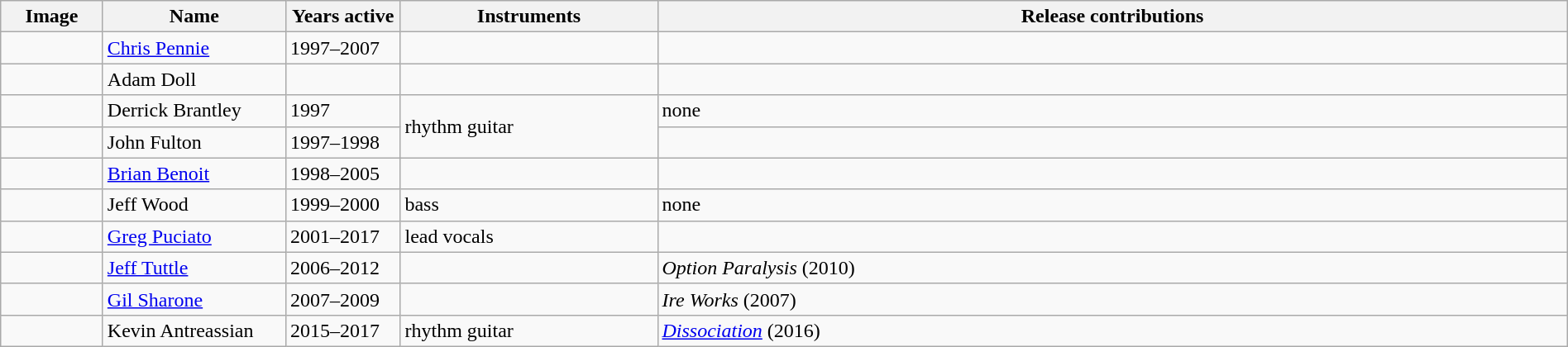<table class="wikitable" border="1" width="100%">
<tr>
<th width="75">Image</th>
<th width="140">Name</th>
<th width="85">Years active</th>
<th width="200">Instruments</th>
<th>Release contributions</th>
</tr>
<tr>
<td></td>
<td><a href='#'>Chris Pennie</a></td>
<td>1997–2007</td>
<td></td>
<td></td>
</tr>
<tr>
<td></td>
<td>Adam Doll</td>
<td></td>
<td></td>
<td></td>
</tr>
<tr>
<td></td>
<td>Derrick Brantley</td>
<td>1997</td>
<td rowspan="2">rhythm guitar</td>
<td>none </td>
</tr>
<tr>
<td></td>
<td>John Fulton</td>
<td>1997–1998</td>
<td></td>
</tr>
<tr>
<td></td>
<td><a href='#'>Brian Benoit</a></td>
<td>1998–2005 </td>
<td></td>
<td></td>
</tr>
<tr>
<td></td>
<td>Jeff Wood</td>
<td>1999–2000</td>
<td>bass</td>
<td>none </td>
</tr>
<tr>
<td></td>
<td><a href='#'>Greg Puciato</a></td>
<td>2001–2017</td>
<td>lead vocals</td>
<td></td>
</tr>
<tr>
<td></td>
<td><a href='#'>Jeff Tuttle</a></td>
<td>2006–2012</td>
<td></td>
<td><em>Option Paralysis</em> (2010)</td>
</tr>
<tr>
<td></td>
<td><a href='#'>Gil Sharone</a></td>
<td>2007–2009</td>
<td></td>
<td><em>Ire Works</em> (2007)</td>
</tr>
<tr>
<td></td>
<td>Kevin Antreassian</td>
<td>2015–2017</td>
<td>rhythm guitar</td>
<td><em><a href='#'>Dissociation</a></em> (2016)</td>
</tr>
</table>
